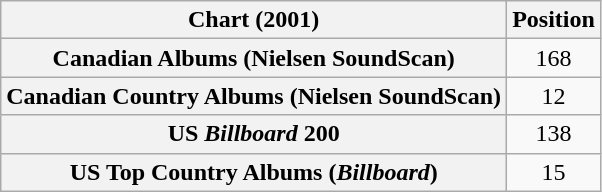<table class="wikitable plainrowheaders" style="text-align:center;">
<tr>
<th>Chart (2001)</th>
<th>Position</th>
</tr>
<tr>
<th scope="row">Canadian Albums (Nielsen SoundScan)</th>
<td>168</td>
</tr>
<tr>
<th scope="row">Canadian Country Albums (Nielsen SoundScan)</th>
<td>12</td>
</tr>
<tr>
<th scope="row">US <em>Billboard</em> 200</th>
<td>138</td>
</tr>
<tr>
<th scope="row">US Top Country Albums (<em>Billboard</em>)</th>
<td>15</td>
</tr>
</table>
